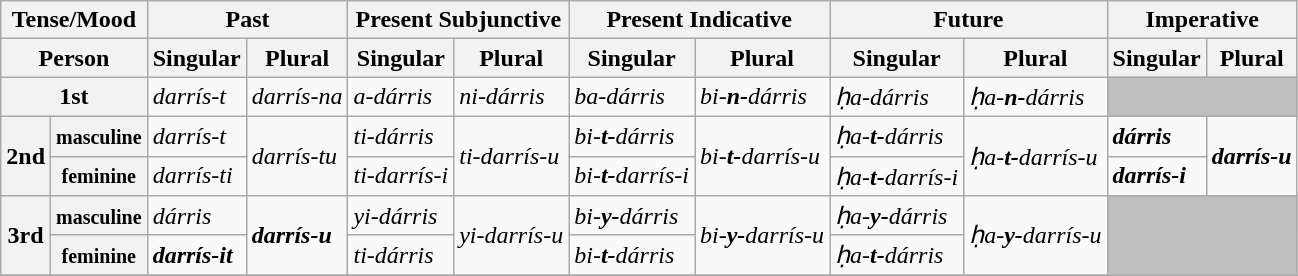<table class="wikitable">
<tr>
<th colspan=2>Tense/Mood</th>
<th colspan=2>Past</th>
<th colspan=2>Present Subjunctive</th>
<th colspan=2>Present Indicative</th>
<th colspan=2>Future</th>
<th colspan=2>Imperative</th>
</tr>
<tr>
<th colspan=2>Person</th>
<th>Singular</th>
<th>Plural</th>
<th>Singular</th>
<th>Plural</th>
<th>Singular</th>
<th>Plural</th>
<th>Singular</th>
<th>Plural</th>
<th>Singular</th>
<th>Plural</th>
</tr>
<tr>
<th colspan=2>1st</th>
<td><em>darrís-t</em></td>
<td><em>darrís-na</em></td>
<td><em>a-dárris</em></td>
<td><em>ni-dárris</em></td>
<td><em>ba-dárris</em></td>
<td><em>bi-<strong>n-</strong>dárris</em></td>
<td><em>ḥa-dárris</em></td>
<td><em>ḥa-<strong>n-</strong>dárris</em></td>
<td colspan=2 style=background:silver></td>
</tr>
<tr>
<th rowspan=2>2nd</th>
<th><small>masculine</small></th>
<td><em>darrís-t</em></td>
<td rowspan=2><em>darrís-tu</em></td>
<td><em>ti-dárris</em></td>
<td rowspan=2><em>ti-darrís-u</em></td>
<td><em>bi-<strong>t-</strong>dárris</em></td>
<td rowspan=2><em>bi-<strong>t-</strong>darrís-u</em></td>
<td><em>ḥa-<strong>t-</strong>dárris</em></td>
<td rowspan=2><em>ḥa-<strong>t-</strong>darrís-u</em></td>
<td><strong><em>dárris</em></strong></td>
<td rowspan=2><strong><em>darrís-u</em></strong></td>
</tr>
<tr>
<th><small>feminine</small></th>
<td><em>darrís-ti</em></td>
<td><em>ti-darrís-i</em></td>
<td><em>bi-<strong>t-</strong>darrís-i</em></td>
<td><em>ḥa-<strong>t-</strong>darrís-i</em></td>
<td><strong><em>darrís-i</em></strong></td>
</tr>
<tr>
<th rowspan=2>3rd</th>
<th><small>masculine</small></th>
<td><em>dárris</em></td>
<td rowspan=2><strong><em>darrís-u</em></strong></td>
<td><em>yi-dárris</em></td>
<td rowspan=2><em>yi-darrís-u</em></td>
<td><em>bi-<strong>y-</strong>dárris</em></td>
<td rowspan=2><em>bi-<strong>y-</strong>darrís-u</em></td>
<td><em>ḥa-<strong>y-</strong>dárris</em></td>
<td rowspan=2><em>ḥa-<strong>y-</strong>darrís-u</em></td>
<td rowspan=2 colspan=2 style=background:silver></td>
</tr>
<tr>
<th><small>feminine</small></th>
<td><strong><em>darrís-it</em></strong></td>
<td><em>ti-dárris</em></td>
<td><em>bi-<strong>t-</strong>dárris</em></td>
<td><em>ḥa-<strong>t-</strong>dárris</em></td>
</tr>
<tr>
</tr>
</table>
